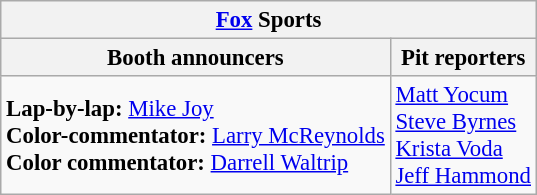<table class="wikitable" style="font-size: 95%;">
<tr>
<th colspan="2"><a href='#'>Fox</a> Sports</th>
</tr>
<tr>
<th>Booth announcers</th>
<th>Pit reporters</th>
</tr>
<tr>
<td><strong>Lap-by-lap:</strong> <a href='#'>Mike Joy</a><br><strong>Color-commentator:</strong> <a href='#'>Larry McReynolds</a><br><strong>Color commentator:</strong> <a href='#'>Darrell Waltrip</a></td>
<td><a href='#'>Matt Yocum</a><br><a href='#'>Steve Byrnes</a><br><a href='#'>Krista Voda</a><br><a href='#'>Jeff Hammond</a></td>
</tr>
</table>
